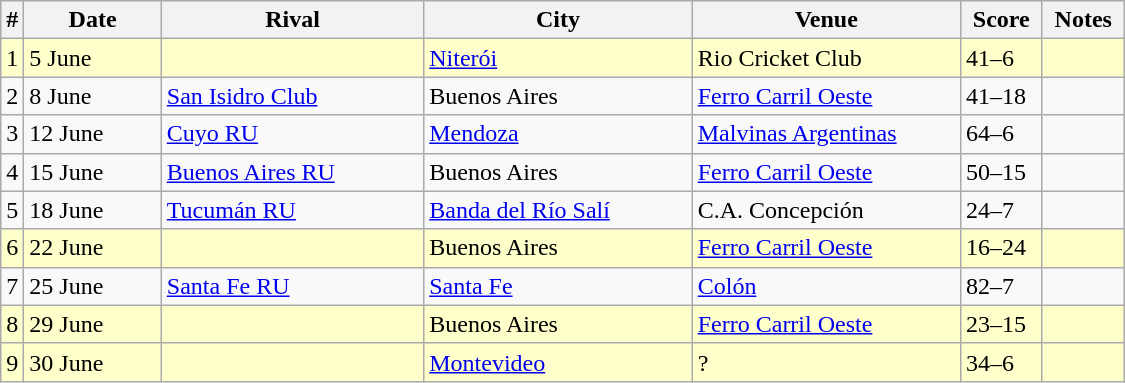<table class="wikitable sortable" width=750px>
<tr>
<th>#</th>
<th width=100px>Date</th>
<th width=200px>Rival</th>
<th width=200px>City</th>
<th width=200px>Venue</th>
<th width=50px>Score</th>
<th width=50px>Notes</th>
</tr>
<tr bgcolor=#ffffcc>
<td>1</td>
<td>5 June</td>
<td></td>
<td><a href='#'>Niterói</a></td>
<td>Rio Cricket Club</td>
<td>41–6</td>
<td></td>
</tr>
<tr>
<td>2</td>
<td>8 June</td>
<td><a href='#'>San Isidro Club</a></td>
<td>Buenos Aires</td>
<td><a href='#'>Ferro Carril Oeste</a></td>
<td>41–18</td>
<td></td>
</tr>
<tr>
<td>3</td>
<td>12 June</td>
<td><a href='#'>Cuyo RU</a></td>
<td><a href='#'>Mendoza</a></td>
<td><a href='#'>Malvinas Argentinas</a></td>
<td>64–6</td>
<td></td>
</tr>
<tr>
<td>4</td>
<td>15 June</td>
<td><a href='#'>Buenos Aires RU</a></td>
<td>Buenos Aires</td>
<td><a href='#'>Ferro Carril Oeste</a></td>
<td>50–15</td>
<td></td>
</tr>
<tr>
<td>5</td>
<td>18 June</td>
<td><a href='#'>Tucumán RU</a></td>
<td><a href='#'>Banda del Río Salí</a></td>
<td>C.A. Concepción</td>
<td>24–7</td>
<td></td>
</tr>
<tr bgcolor=#ffffcc>
<td>6</td>
<td>22 June</td>
<td></td>
<td>Buenos Aires</td>
<td><a href='#'>Ferro Carril Oeste</a></td>
<td>16–24</td>
<td></td>
</tr>
<tr>
<td>7</td>
<td>25 June</td>
<td><a href='#'>Santa Fe RU</a></td>
<td><a href='#'>Santa Fe</a></td>
<td><a href='#'>Colón</a></td>
<td>82–7</td>
<td></td>
</tr>
<tr bgcolor=#ffffcc>
<td>8</td>
<td>29 June</td>
<td></td>
<td>Buenos Aires</td>
<td><a href='#'>Ferro Carril Oeste</a></td>
<td>23–15</td>
<td></td>
</tr>
<tr bgcolor=#ffffcc>
<td>9</td>
<td>30 June</td>
<td></td>
<td><a href='#'>Montevideo</a></td>
<td>?</td>
<td>34–6</td>
<td></td>
</tr>
</table>
